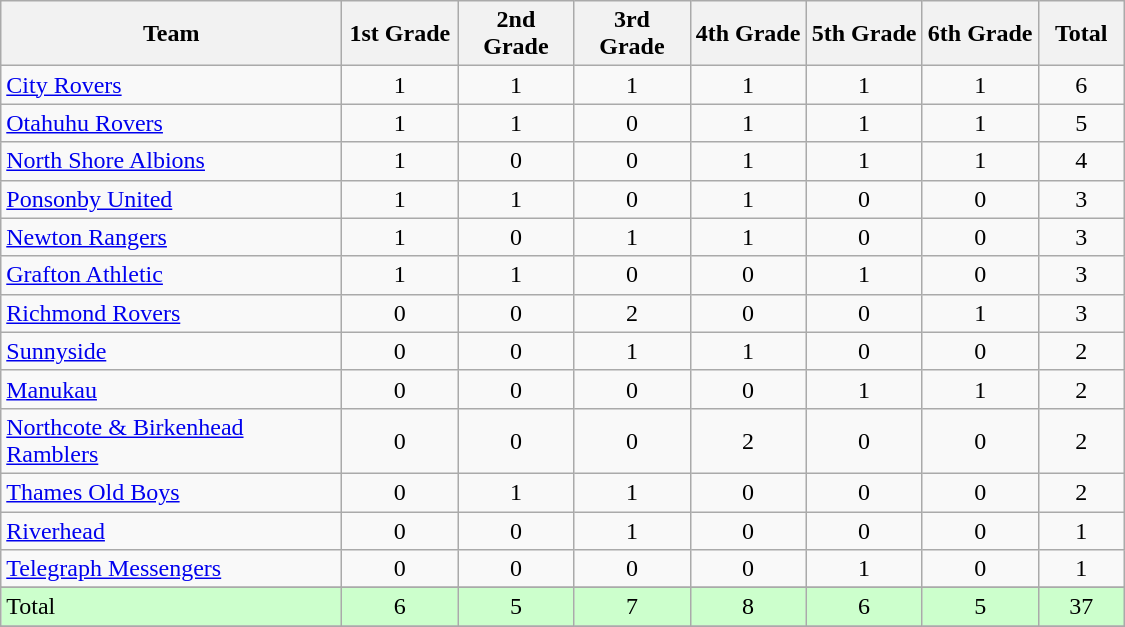<table class="wikitable" style="text-align:center;">
<tr>
<th width=220>Team</th>
<th width=70 abbr="1st Grade">1st Grade</th>
<th width=70 abbr="2nd Grade">2nd Grade</th>
<th width=70 abbr="3rd Grade">3rd Grade</th>
<th width=70 abbr="4th Grade">4th Grade</th>
<th width=70 abbr="5th Grade">5th Grade</th>
<th width=70 abbr="6th Grade">6th Grade</th>
<th width=50 abbr="Total">Total</th>
</tr>
<tr>
<td style="text-align:left;"><a href='#'>City Rovers</a></td>
<td>1</td>
<td>1</td>
<td>1</td>
<td>1</td>
<td>1</td>
<td>1</td>
<td>6</td>
</tr>
<tr>
<td style="text-align:left;"><a href='#'>Otahuhu Rovers</a></td>
<td>1</td>
<td>1</td>
<td>0</td>
<td>1</td>
<td>1</td>
<td>1</td>
<td>5</td>
</tr>
<tr>
<td style="text-align:left;"><a href='#'>North Shore Albions</a></td>
<td>1</td>
<td>0</td>
<td>0</td>
<td>1</td>
<td>1</td>
<td>1</td>
<td>4</td>
</tr>
<tr>
<td style="text-align:left;"><a href='#'>Ponsonby United</a></td>
<td>1</td>
<td>1</td>
<td>0</td>
<td>1</td>
<td>0</td>
<td>0</td>
<td>3</td>
</tr>
<tr>
<td style="text-align:left;"><a href='#'>Newton Rangers</a></td>
<td>1</td>
<td>0</td>
<td>1</td>
<td>1</td>
<td>0</td>
<td>0</td>
<td>3</td>
</tr>
<tr>
<td style="text-align:left;"><a href='#'>Grafton Athletic</a></td>
<td>1</td>
<td>1</td>
<td>0</td>
<td>0</td>
<td>1</td>
<td>0</td>
<td>3</td>
</tr>
<tr>
<td style="text-align:left;"><a href='#'>Richmond Rovers</a></td>
<td>0</td>
<td>0</td>
<td>2</td>
<td>0</td>
<td>0</td>
<td>1</td>
<td>3</td>
</tr>
<tr>
<td style="text-align:left;"><a href='#'>Sunnyside</a></td>
<td>0</td>
<td>0</td>
<td>1</td>
<td>1</td>
<td>0</td>
<td>0</td>
<td>2</td>
</tr>
<tr>
<td style="text-align:left;"><a href='#'>Manukau</a></td>
<td>0</td>
<td>0</td>
<td>0</td>
<td>0</td>
<td>1</td>
<td>1</td>
<td>2</td>
</tr>
<tr>
<td style="text-align:left;"><a href='#'>Northcote & Birkenhead Ramblers</a></td>
<td>0</td>
<td>0</td>
<td>0</td>
<td>2</td>
<td>0</td>
<td>0</td>
<td>2</td>
</tr>
<tr>
<td style="text-align:left;"><a href='#'>Thames Old Boys</a></td>
<td>0</td>
<td>1</td>
<td>1</td>
<td>0</td>
<td>0</td>
<td>0</td>
<td>2</td>
</tr>
<tr>
<td style="text-align:left;"><a href='#'>Riverhead</a></td>
<td>0</td>
<td>0</td>
<td>1</td>
<td>0</td>
<td>0</td>
<td>0</td>
<td>1</td>
</tr>
<tr>
<td style="text-align:left;"><a href='#'>Telegraph Messengers</a></td>
<td>0</td>
<td>0</td>
<td>0</td>
<td>0</td>
<td>1</td>
<td>0</td>
<td>1</td>
</tr>
<tr>
</tr>
<tr style="background: #ccffcc;">
<td style="text-align:left;">Total</td>
<td>6</td>
<td>5</td>
<td>7</td>
<td>8</td>
<td>6</td>
<td>5</td>
<td>37</td>
</tr>
<tr>
</tr>
</table>
